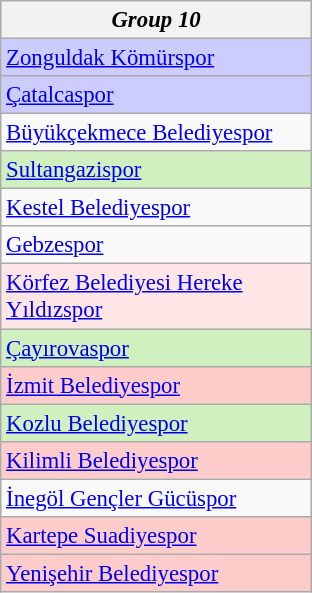<table class="wikitable collapsible collapsed" style="font-size:95%;">
<tr>
<th colspan="1" width="200"><em>Group 10</em></th>
</tr>
<tr>
<td style="background:#ccccff;"><a href='#'>Zonguldak Kömürspor</a></td>
</tr>
<tr>
<td style="background:#ccccff;"><a href='#'>Çatalcaspor</a></td>
</tr>
<tr>
<td><a href='#'>Büyükçekmece Belediyespor</a></td>
</tr>
<tr>
<td style="background:#D0F0C0;"><a href='#'>Sultangazispor</a></td>
</tr>
<tr>
<td><a href='#'>Kestel Belediyespor</a></td>
</tr>
<tr>
<td><a href='#'>Gebzespor</a></td>
</tr>
<tr>
<td style="background:#FFE6E6;"><a href='#'>Körfez Belediyesi Hereke Yıldızspor</a></td>
</tr>
<tr>
<td style="background:#D0F0C0;"><a href='#'>Çayırovaspor</a></td>
</tr>
<tr>
<td style="background:#fcc;"><a href='#'>İzmit Belediyespor</a></td>
</tr>
<tr>
<td style="background:#D0F0C0;"><a href='#'>Kozlu Belediyespor</a></td>
</tr>
<tr>
<td style="background:#fcc;"><a href='#'>Kilimli Belediyespor</a></td>
</tr>
<tr>
<td><a href='#'>İnegöl Gençler Gücüspor</a></td>
</tr>
<tr>
<td style="background:#fcc;"><a href='#'>Kartepe Suadiyespor</a></td>
</tr>
<tr>
<td style="background:#fcc;"><a href='#'>Yenişehir Belediyespor</a></td>
</tr>
</table>
